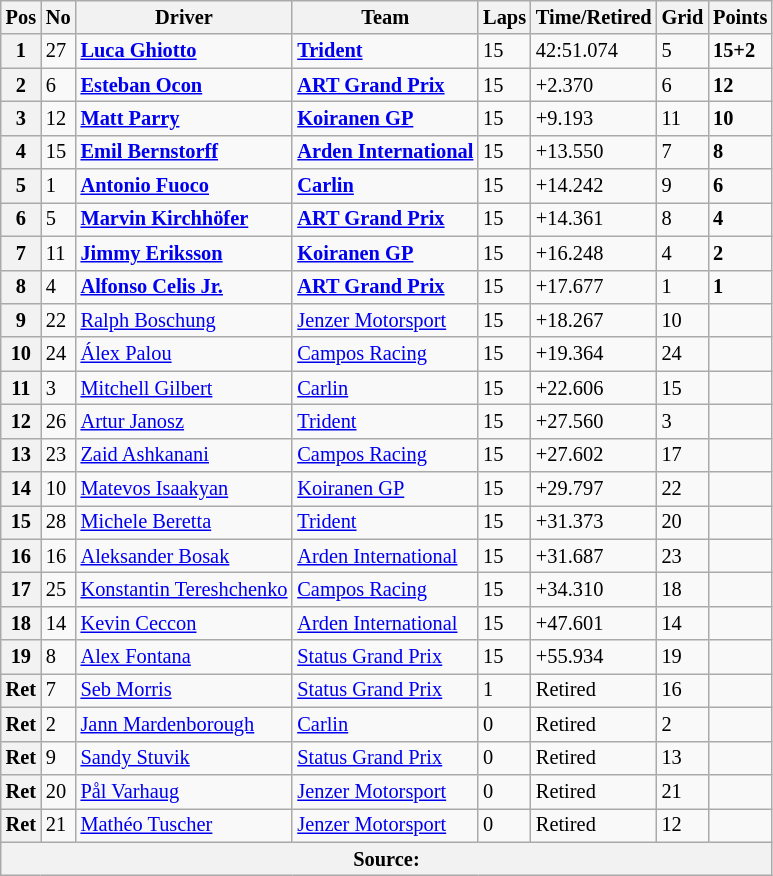<table class="wikitable" style="font-size:85%">
<tr>
<th>Pos</th>
<th>No</th>
<th>Driver</th>
<th>Team</th>
<th>Laps</th>
<th>Time/Retired</th>
<th>Grid</th>
<th>Points</th>
</tr>
<tr>
<th>1</th>
<td>27</td>
<td> <strong><a href='#'>Luca Ghiotto</a></strong></td>
<td><strong><a href='#'>Trident</a></strong></td>
<td>15</td>
<td>42:51.074</td>
<td>5</td>
<td><strong>15+2</strong></td>
</tr>
<tr>
<th>2</th>
<td>6</td>
<td> <strong><a href='#'>Esteban Ocon</a></strong></td>
<td><strong><a href='#'>ART Grand Prix</a></strong></td>
<td>15</td>
<td>+2.370</td>
<td>6</td>
<td><strong>12</strong></td>
</tr>
<tr>
<th>3</th>
<td>12</td>
<td> <strong><a href='#'>Matt Parry</a></strong></td>
<td><strong><a href='#'>Koiranen GP</a></strong></td>
<td>15</td>
<td>+9.193</td>
<td>11</td>
<td><strong>10</strong></td>
</tr>
<tr>
<th>4</th>
<td>15</td>
<td> <strong><a href='#'>Emil Bernstorff</a></strong></td>
<td><strong><a href='#'>Arden International</a></strong></td>
<td>15</td>
<td>+13.550</td>
<td>7</td>
<td><strong>8</strong></td>
</tr>
<tr>
<th>5</th>
<td>1</td>
<td> <strong><a href='#'>Antonio Fuoco</a></strong></td>
<td><strong><a href='#'>Carlin</a></strong></td>
<td>15</td>
<td>+14.242</td>
<td>9</td>
<td><strong>6</strong></td>
</tr>
<tr>
<th>6</th>
<td>5</td>
<td> <strong><a href='#'>Marvin Kirchhöfer</a></strong></td>
<td><strong><a href='#'>ART Grand Prix</a></strong></td>
<td>15</td>
<td>+14.361</td>
<td>8</td>
<td><strong>4</strong></td>
</tr>
<tr>
<th>7</th>
<td>11</td>
<td> <strong><a href='#'>Jimmy Eriksson</a></strong></td>
<td><strong><a href='#'>Koiranen GP</a></strong></td>
<td>15</td>
<td>+16.248</td>
<td>4</td>
<td><strong>2</strong></td>
</tr>
<tr>
<th>8</th>
<td>4</td>
<td> <strong><a href='#'>Alfonso Celis Jr.</a></strong></td>
<td><strong><a href='#'>ART Grand Prix</a></strong></td>
<td>15</td>
<td>+17.677</td>
<td>1</td>
<td><strong>1</strong></td>
</tr>
<tr>
<th>9</th>
<td>22</td>
<td> <a href='#'>Ralph Boschung</a></td>
<td><a href='#'>Jenzer Motorsport</a></td>
<td>15</td>
<td>+18.267</td>
<td>10</td>
<td></td>
</tr>
<tr>
<th>10</th>
<td>24</td>
<td> <a href='#'>Álex Palou</a></td>
<td><a href='#'>Campos Racing</a></td>
<td>15</td>
<td>+19.364</td>
<td>24</td>
<td></td>
</tr>
<tr>
<th>11</th>
<td>3</td>
<td> <a href='#'>Mitchell Gilbert</a></td>
<td><a href='#'>Carlin</a></td>
<td>15</td>
<td>+22.606</td>
<td>15</td>
<td></td>
</tr>
<tr>
<th>12</th>
<td>26</td>
<td> <a href='#'>Artur Janosz</a></td>
<td><a href='#'>Trident</a></td>
<td>15</td>
<td>+27.560</td>
<td>3</td>
<td></td>
</tr>
<tr>
<th>13</th>
<td>23</td>
<td> <a href='#'>Zaid Ashkanani</a></td>
<td><a href='#'>Campos Racing</a></td>
<td>15</td>
<td>+27.602</td>
<td>17</td>
<td></td>
</tr>
<tr>
<th>14</th>
<td>10</td>
<td> <a href='#'>Matevos Isaakyan</a></td>
<td><a href='#'>Koiranen GP</a></td>
<td>15</td>
<td>+29.797</td>
<td>22</td>
<td></td>
</tr>
<tr>
<th>15</th>
<td>28</td>
<td> <a href='#'>Michele Beretta</a></td>
<td><a href='#'>Trident</a></td>
<td>15</td>
<td>+31.373</td>
<td>20</td>
<td></td>
</tr>
<tr>
<th>16</th>
<td>16</td>
<td> <a href='#'>Aleksander Bosak</a></td>
<td><a href='#'>Arden International</a></td>
<td>15</td>
<td>+31.687</td>
<td>23</td>
<td></td>
</tr>
<tr>
<th>17</th>
<td>25</td>
<td> <a href='#'>Konstantin Tereshchenko</a></td>
<td><a href='#'>Campos Racing</a></td>
<td>15</td>
<td>+34.310</td>
<td>18</td>
<td></td>
</tr>
<tr>
<th>18</th>
<td>14</td>
<td> <a href='#'>Kevin Ceccon</a></td>
<td><a href='#'>Arden International</a></td>
<td>15</td>
<td>+47.601</td>
<td>14</td>
<td></td>
</tr>
<tr>
<th>19</th>
<td>8</td>
<td> <a href='#'>Alex Fontana</a></td>
<td><a href='#'>Status Grand Prix</a></td>
<td>15</td>
<td>+55.934</td>
<td>19</td>
<td></td>
</tr>
<tr>
<th>Ret</th>
<td>7</td>
<td> <a href='#'>Seb Morris</a></td>
<td><a href='#'>Status Grand Prix</a></td>
<td>1</td>
<td>Retired</td>
<td>16</td>
<td></td>
</tr>
<tr>
<th>Ret</th>
<td>2</td>
<td> <a href='#'>Jann Mardenborough</a></td>
<td><a href='#'>Carlin</a></td>
<td>0</td>
<td>Retired</td>
<td>2</td>
<td></td>
</tr>
<tr>
<th>Ret</th>
<td>9</td>
<td> <a href='#'>Sandy Stuvik</a></td>
<td><a href='#'>Status Grand Prix</a></td>
<td>0</td>
<td>Retired</td>
<td>13</td>
<td></td>
</tr>
<tr>
<th>Ret</th>
<td>20</td>
<td> <a href='#'>Pål Varhaug</a></td>
<td><a href='#'>Jenzer Motorsport</a></td>
<td>0</td>
<td>Retired</td>
<td>21</td>
<td></td>
</tr>
<tr>
<th>Ret</th>
<td>21</td>
<td> <a href='#'>Mathéo Tuscher</a></td>
<td><a href='#'>Jenzer Motorsport</a></td>
<td>0</td>
<td>Retired</td>
<td>12</td>
<td></td>
</tr>
<tr>
<th colspan="8">Source:</th>
</tr>
</table>
